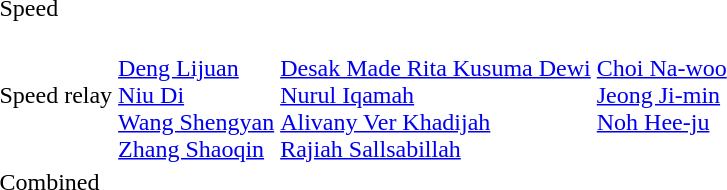<table>
<tr>
<td>Speed<br></td>
<td></td>
<td></td>
<td></td>
</tr>
<tr>
<td>Speed relay<br></td>
<td><br><a href='#'>Deng Lijuan</a><br><a href='#'>Niu Di</a><br><a href='#'>Wang Shengyan</a><br><a href='#'>Zhang Shaoqin</a></td>
<td><br><a href='#'>Desak Made Rita Kusuma Dewi</a><br><a href='#'>Nurul Iqamah</a><br><a href='#'>Alivany Ver Khadijah</a><br><a href='#'>Rajiah Sallsabillah</a></td>
<td valign=top><br><a href='#'>Choi Na-woo</a><br><a href='#'>Jeong Ji-min</a><br><a href='#'>Noh Hee-ju</a></td>
</tr>
<tr>
<td>Combined<br></td>
<td></td>
<td></td>
<td></td>
</tr>
</table>
